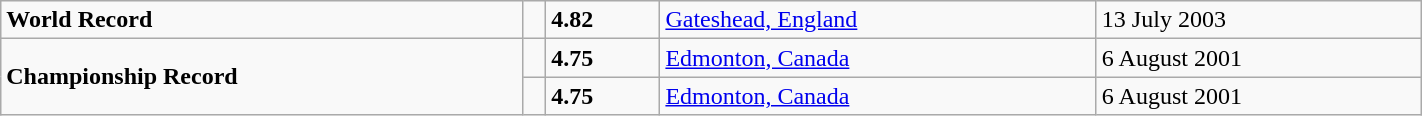<table class="wikitable" width=75%>
<tr>
<td><strong>World Record</strong></td>
<td></td>
<td><strong>4.82</strong></td>
<td><a href='#'>Gateshead, England</a></td>
<td>13 July 2003</td>
</tr>
<tr>
<td rowspan="2"><strong>Championship Record</strong></td>
<td></td>
<td><strong>4.75</strong></td>
<td><a href='#'>Edmonton, Canada</a></td>
<td>6 August 2001</td>
</tr>
<tr>
<td></td>
<td><strong>4.75</strong></td>
<td><a href='#'>Edmonton, Canada</a></td>
<td>6 August 2001</td>
</tr>
</table>
